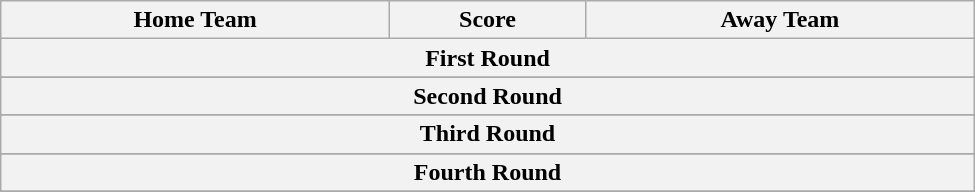<table class="wikitable" style="text-align: center; width:650px">
<tr>
<th scope="col" width="245px">Home Team</th>
<th scope="col" width="120px">Score</th>
<th scope="col" width="245px">Away Team</th>
</tr>
<tr>
<th colspan="3">First Round</th>
</tr>
<tr>
</tr>
<tr>
<th colspan="3">Second Round</th>
</tr>
<tr>
</tr>
<tr>
<th colspan="3">Third Round</th>
</tr>
<tr>
</tr>
<tr>
<th colspan="3">Fourth Round</th>
</tr>
<tr>
</tr>
<tr>
</tr>
</table>
